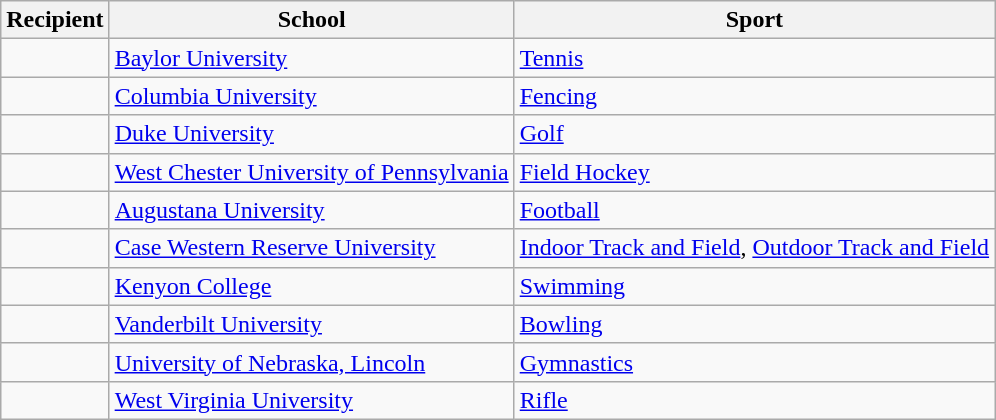<table class="wikitable sortable">
<tr>
<th>Recipient</th>
<th>School</th>
<th>Sport</th>
</tr>
<tr>
<td></td>
<td><a href='#'>Baylor University</a></td>
<td><a href='#'>Tennis</a></td>
</tr>
<tr>
<td></td>
<td><a href='#'>Columbia University</a></td>
<td><a href='#'>Fencing</a></td>
</tr>
<tr>
<td></td>
<td><a href='#'>Duke University</a></td>
<td><a href='#'>Golf</a></td>
</tr>
<tr>
<td></td>
<td><a href='#'>West Chester University of Pennsylvania</a></td>
<td><a href='#'>Field Hockey</a></td>
</tr>
<tr>
<td></td>
<td><a href='#'>Augustana University</a></td>
<td><a href='#'>Football</a></td>
</tr>
<tr>
<td></td>
<td><a href='#'>Case Western Reserve University</a></td>
<td><a href='#'>Indoor Track and Field</a>, <a href='#'>Outdoor Track and Field</a></td>
</tr>
<tr>
<td></td>
<td><a href='#'>Kenyon College</a></td>
<td><a href='#'>Swimming</a></td>
</tr>
<tr>
<td></td>
<td><a href='#'>Vanderbilt University</a></td>
<td><a href='#'>Bowling</a></td>
</tr>
<tr>
<td></td>
<td><a href='#'>University of Nebraska, Lincoln</a></td>
<td><a href='#'>Gymnastics</a></td>
</tr>
<tr>
<td></td>
<td><a href='#'>West Virginia University</a></td>
<td><a href='#'>Rifle</a></td>
</tr>
</table>
